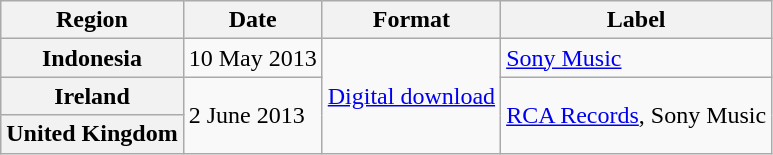<table class="wikitable plainrowheaders">
<tr>
<th scope="col">Region</th>
<th scope="col">Date</th>
<th scope="col">Format</th>
<th scope="col">Label</th>
</tr>
<tr>
<th scope="row">Indonesia</th>
<td>10 May 2013</td>
<td rowspan="3"><a href='#'>Digital download</a></td>
<td><a href='#'>Sony Music</a></td>
</tr>
<tr>
<th scope="row">Ireland</th>
<td rowspan="2">2 June 2013</td>
<td rowspan="2"><a href='#'>RCA Records</a>, Sony Music</td>
</tr>
<tr>
<th scope="row">United Kingdom</th>
</tr>
</table>
